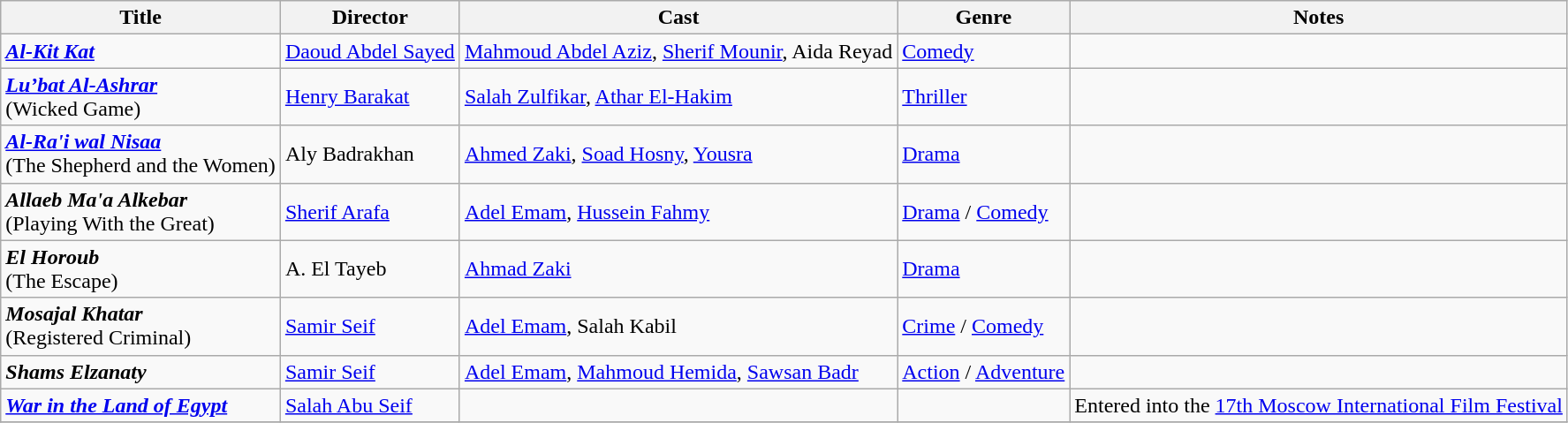<table class="wikitable">
<tr>
<th>Title</th>
<th>Director</th>
<th>Cast</th>
<th>Genre</th>
<th>Notes</th>
</tr>
<tr>
<td><strong><em><a href='#'>Al-Kit Kat</a></em></strong></td>
<td><a href='#'>Daoud Abdel Sayed</a></td>
<td><a href='#'>Mahmoud Abdel Aziz</a>, <a href='#'>Sherif Mounir</a>, Aida Reyad</td>
<td><a href='#'>Comedy</a></td>
<td></td>
</tr>
<tr>
<td><strong><em><a href='#'>Lu’bat Al-Ashrar</a></em></strong><br>(Wicked Game)</td>
<td><a href='#'>Henry Barakat</a></td>
<td><a href='#'>Salah Zulfikar</a>, <a href='#'>Athar El-Hakim</a></td>
<td><a href='#'>Thriller</a></td>
<td></td>
</tr>
<tr>
<td><strong><em><a href='#'>Al-Ra'i wal Nisaa</a></em></strong><br>(The Shepherd and the Women)</td>
<td>Aly Badrakhan</td>
<td><a href='#'>Ahmed Zaki</a>, <a href='#'>Soad Hosny</a>, <a href='#'>Yousra</a></td>
<td><a href='#'>Drama</a></td>
<td></td>
</tr>
<tr>
<td><strong><em>Allaeb Ma'a Alkebar</em></strong><br>(Playing With the Great)</td>
<td><a href='#'>Sherif Arafa</a></td>
<td><a href='#'>Adel Emam</a>, <a href='#'>Hussein Fahmy</a></td>
<td><a href='#'>Drama</a> / <a href='#'>Comedy</a></td>
<td></td>
</tr>
<tr>
<td><strong><em>El Horoub</em></strong><br>(The Escape)</td>
<td>A. El Tayeb</td>
<td><a href='#'>Ahmad Zaki</a></td>
<td><a href='#'>Drama</a></td>
<td></td>
</tr>
<tr>
<td><strong><em>Mosajal Khatar</em></strong><br>(Registered Criminal)</td>
<td><a href='#'>Samir Seif</a></td>
<td><a href='#'>Adel Emam</a>, Salah Kabil</td>
<td><a href='#'>Crime</a> / <a href='#'>Comedy</a></td>
<td></td>
</tr>
<tr>
<td><strong><em>Shams Elzanaty</em></strong></td>
<td><a href='#'>Samir Seif</a></td>
<td><a href='#'>Adel Emam</a>, <a href='#'>Mahmoud Hemida</a>, <a href='#'>Sawsan Badr</a></td>
<td><a href='#'>Action</a> / <a href='#'>Adventure</a></td>
<td></td>
</tr>
<tr>
<td><strong><em><a href='#'>War in the Land of Egypt</a></em></strong></td>
<td><a href='#'>Salah Abu Seif</a></td>
<td></td>
<td></td>
<td>Entered into the <a href='#'>17th Moscow International Film Festival</a></td>
</tr>
<tr>
</tr>
</table>
